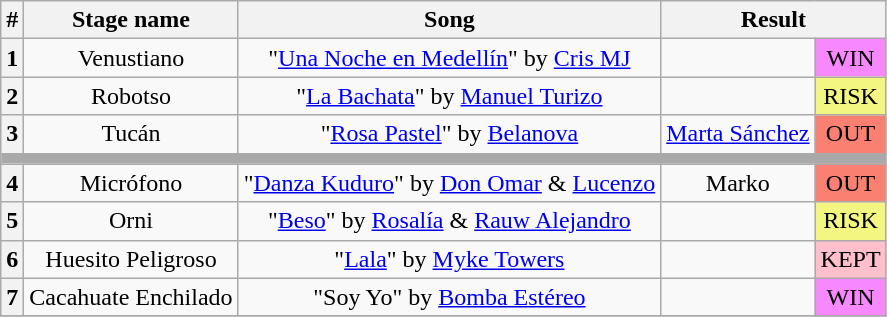<table class="wikitable plainrowheaders" style="text-align: center;">
<tr>
<th>#</th>
<th>Stage name</th>
<th>Song</th>
<th Identity colspan=2>Result</th>
</tr>
<tr>
<th>1</th>
<td>Venustiano</td>
<td>"<a href='#'>Una Noche en Medellín</a>" by <a href='#'>Cris MJ</a></td>
<td></td>
<td bgcolor=#F888FD>WIN</td>
</tr>
<tr>
<th>2</th>
<td>Robotso</td>
<td>"<a href='#'>La Bachata</a>" by <a href='#'>Manuel Turizo</a></td>
<td></td>
<td bgcolor=#F3F781>RISK</td>
</tr>
<tr>
<th>3</th>
<td>Tucán</td>
<td>"<a href='#'>Rosa Pastel</a>" by <a href='#'>Belanova</a></td>
<td><a href='#'>Marta Sánchez</a></td>
<td bgcolor=salmon>OUT</td>
</tr>
<tr>
<td colspan="5" style="background:darkgray"></td>
</tr>
<tr>
<th>4</th>
<td>Micrófono</td>
<td>"<a href='#'>Danza Kuduro</a>" by <a href='#'>Don Omar</a> & <a href='#'>Lucenzo</a></td>
<td>Marko</td>
<td bgcolor=salmon>OUT</td>
</tr>
<tr>
<th>5</th>
<td>Orni</td>
<td>"<a href='#'>Beso</a>" by <a href='#'>Rosalía</a> & <a href='#'>Rauw Alejandro</a></td>
<td></td>
<td bgcolor=#F3F781>RISK</td>
</tr>
<tr>
<th>6</th>
<td>Huesito Peligroso</td>
<td>"<a href='#'>Lala</a>" by <a href='#'>Myke Towers</a></td>
<td></td>
<td bgcolor=pink>KEPT</td>
</tr>
<tr>
<th>7</th>
<td>Cacahuate Enchilado</td>
<td>"Soy Yo" by <a href='#'>Bomba Estéreo</a></td>
<td></td>
<td bgcolor=#F888FD>WIN</td>
</tr>
<tr>
</tr>
</table>
